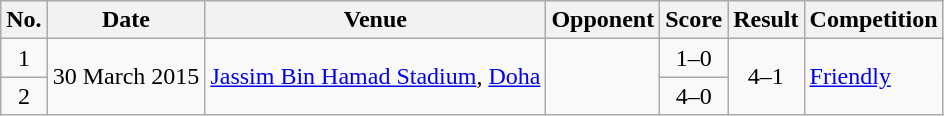<table class="wikitable sortable">
<tr>
<th scope="col">No.</th>
<th scope="col">Date</th>
<th scope="col">Venue</th>
<th scope="col">Opponent</th>
<th scope="col">Score</th>
<th scope="col">Result</th>
<th scope="col">Competition</th>
</tr>
<tr>
<td style="text-align:center">1</td>
<td rowspan="2">30 March 2015</td>
<td rowspan="2"><a href='#'>Jassim Bin Hamad Stadium</a>, <a href='#'>Doha</a></td>
<td rowspan="2"></td>
<td style="text-align:center">1–0</td>
<td rowspan="2" style="text-align:center">4–1</td>
<td rowspan="2"><a href='#'>Friendly</a></td>
</tr>
<tr>
<td style="text-align:center">2</td>
<td style="text-align:center">4–0</td>
</tr>
</table>
